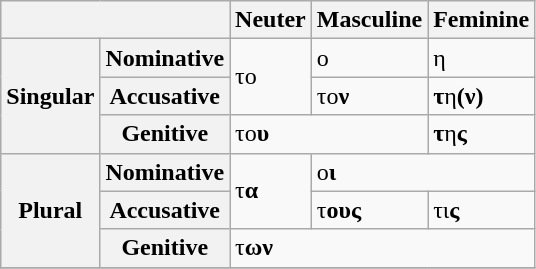<table class="wikitable">
<tr>
<th colspan=2></th>
<th>Neuter</th>
<th>Masculine</th>
<th>Feminine</th>
</tr>
<tr>
<th rowspan=3>Singular</th>
<th>Nominative</th>
<td rowspan="2">το</td>
<td>ο</td>
<td>η</td>
</tr>
<tr>
<th>Accusative</th>
<td>το<strong>ν</strong></td>
<td><strong>τ</strong>η<strong>(ν)</strong></td>
</tr>
<tr>
<th>Genitive</th>
<td colspan="2">το<strong>υ</strong></td>
<td><strong>τ</strong>η<strong>ς</strong></td>
</tr>
<tr>
<th rowspan=3>Plural</th>
<th>Nominative</th>
<td rowspan="2">τ<strong>α</strong></td>
<td colspan="2">ο<strong>ι</strong></td>
</tr>
<tr>
<th>Accusative</th>
<td>τ<strong>ους</strong></td>
<td>τι<strong>ς</strong></td>
</tr>
<tr>
<th>Genitive</th>
<td colspan="3">τ<strong>ων</strong></td>
</tr>
<tr>
</tr>
</table>
